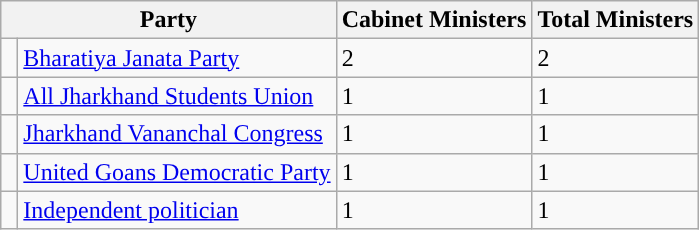<table class="wikitable">
<tr>
<th colspan="2">Party</th>
<th>Cabinet Ministers</th>
<th>Total Ministers</th>
</tr>
<tr>
<td width="4px"></td>
<td><a href='#'>Bharatiya Janata Party</a></td>
<td>2</td>
<td>2</td>
</tr>
<tr>
<td width="4px"></td>
<td><a href='#'>All Jharkhand Students Union</a></td>
<td>1</td>
<td>1</td>
</tr>
<tr>
<td width="4px"></td>
<td><a href='#'>Jharkhand Vananchal Congress</a></td>
<td>1</td>
<td>1</td>
</tr>
<tr>
<td width="4px"></td>
<td><a href='#'>United Goans Democratic Party</a></td>
<td>1</td>
<td>1</td>
</tr>
<tr>
<td width="4px"></td>
<td><a href='#'>Independent politician</a></td>
<td>1</td>
<td>1</td>
</tr>
</table>
